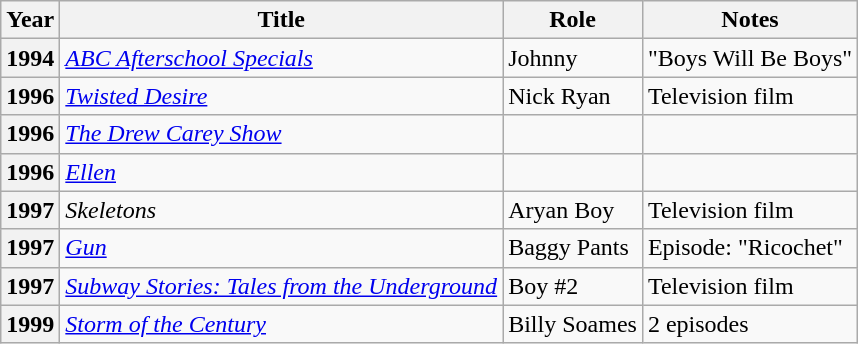<table class="wikitable sortable">
<tr>
<th scope=col>Year</th>
<th scope=col>Title</th>
<th scope=col>Role</th>
<th scope=col class=unsortable>Notes</th>
</tr>
<tr>
<th scope=row>1994</th>
<td><em><a href='#'>ABC Afterschool Specials</a></em></td>
<td>Johnny</td>
<td>"Boys Will Be Boys"</td>
</tr>
<tr>
<th scope=row>1996</th>
<td><em><a href='#'>Twisted Desire</a></em></td>
<td data-sort-value="Ryan, Nick">Nick Ryan</td>
<td>Television film</td>
</tr>
<tr>
<th scope=row>1996</th>
<td><em><a href='#'>The Drew Carey Show</a></em></td>
<td></td>
<td></td>
</tr>
<tr>
<th scope=row>1996</th>
<td><em><a href='#'>Ellen</a></em></td>
<td></td>
<td></td>
</tr>
<tr>
<th scope=row>1997</th>
<td><em>Skeletons</em></td>
<td>Aryan Boy</td>
<td>Television film</td>
</tr>
<tr>
<th scope=row>1997</th>
<td><em><a href='#'>Gun</a></em></td>
<td>Baggy Pants</td>
<td>Episode: "Ricochet"</td>
</tr>
<tr>
<th scope=row>1997</th>
<td><em><a href='#'>Subway Stories: Tales from the Underground</a></em></td>
<td>Boy #2</td>
<td>Television film</td>
</tr>
<tr>
<th scope=row>1999</th>
<td><em><a href='#'>Storm of the Century</a></em></td>
<td data-sort-value="Soames, Billy">Billy Soames</td>
<td>2 episodes</td>
</tr>
</table>
